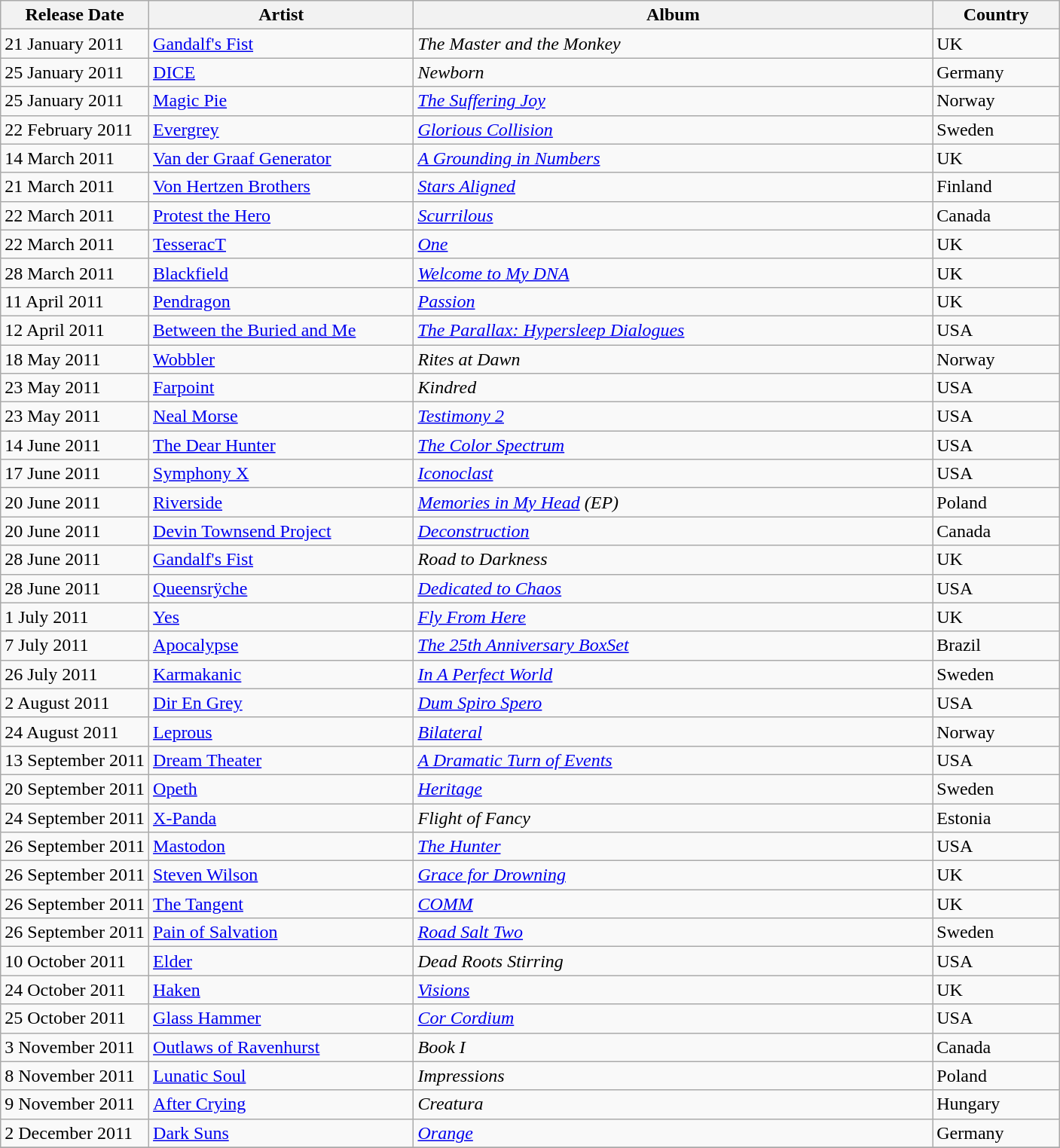<table class="wikitable center">
<tr>
<th align=center width="14%">Release Date</th>
<th align=center width="25%">Artist</th>
<th align=center width="49%">Album</th>
<th align=center width="12%">Country</th>
</tr>
<tr>
<td>21 January 2011</td>
<td><a href='#'>Gandalf's Fist</a></td>
<td><em>The Master and the Monkey</em></td>
<td>UK</td>
</tr>
<tr>
<td>25 January 2011</td>
<td><a href='#'>DICE</a></td>
<td><em>Newborn</em></td>
<td>Germany</td>
</tr>
<tr>
<td>25 January 2011</td>
<td><a href='#'>Magic Pie</a></td>
<td><em><a href='#'>The Suffering Joy</a></em></td>
<td>Norway</td>
</tr>
<tr>
<td>22 February 2011</td>
<td><a href='#'>Evergrey</a></td>
<td><em><a href='#'>Glorious Collision</a></em></td>
<td>Sweden</td>
</tr>
<tr>
<td>14 March 2011</td>
<td><a href='#'>Van der Graaf Generator</a></td>
<td><em><a href='#'>A Grounding in Numbers</a></em></td>
<td>UK</td>
</tr>
<tr>
<td>21 March 2011</td>
<td><a href='#'>Von Hertzen Brothers</a></td>
<td><em><a href='#'>Stars Aligned</a></em></td>
<td>Finland</td>
</tr>
<tr>
<td>22 March 2011</td>
<td><a href='#'>Protest the Hero</a></td>
<td><em><a href='#'>Scurrilous</a></em></td>
<td>Canada</td>
</tr>
<tr>
<td>22 March 2011</td>
<td><a href='#'>TesseracT</a></td>
<td><em><a href='#'>One</a></em></td>
<td>UK</td>
</tr>
<tr>
<td>28 March 2011</td>
<td><a href='#'>Blackfield</a></td>
<td><em><a href='#'>Welcome to My DNA</a></em></td>
<td>UK</td>
</tr>
<tr>
<td>11 April 2011</td>
<td><a href='#'>Pendragon</a></td>
<td><em><a href='#'>Passion</a></em></td>
<td>UK</td>
</tr>
<tr>
<td>12 April 2011</td>
<td><a href='#'>Between the Buried and Me</a></td>
<td><em><a href='#'>The Parallax: Hypersleep Dialogues</a></em></td>
<td>USA</td>
</tr>
<tr>
<td>18 May 2011</td>
<td><a href='#'>Wobbler</a></td>
<td><em>Rites at Dawn</em></td>
<td>Norway</td>
</tr>
<tr>
<td>23 May 2011</td>
<td><a href='#'>Farpoint</a></td>
<td><em>Kindred</em></td>
<td>USA</td>
</tr>
<tr>
<td>23 May 2011</td>
<td><a href='#'>Neal Morse</a></td>
<td><em><a href='#'>Testimony 2</a></em></td>
<td>USA</td>
</tr>
<tr>
<td>14 June 2011</td>
<td><a href='#'>The Dear Hunter</a></td>
<td><em><a href='#'>The Color Spectrum</a></em></td>
<td>USA</td>
</tr>
<tr>
<td>17 June 2011</td>
<td><a href='#'>Symphony X</a></td>
<td><em><a href='#'>Iconoclast</a></em></td>
<td>USA</td>
</tr>
<tr>
<td>20 June 2011</td>
<td><a href='#'>Riverside</a></td>
<td><em><a href='#'>Memories in My Head</a> (EP)</em></td>
<td>Poland</td>
</tr>
<tr>
<td>20 June 2011</td>
<td><a href='#'>Devin Townsend Project</a></td>
<td><em><a href='#'>Deconstruction</a></em></td>
<td>Canada</td>
</tr>
<tr>
<td>28 June 2011</td>
<td><a href='#'>Gandalf's Fist</a></td>
<td><em>Road to Darkness</em></td>
<td>UK</td>
</tr>
<tr>
<td>28 June 2011</td>
<td><a href='#'>Queensrÿche</a></td>
<td><em><a href='#'>Dedicated to Chaos</a></em></td>
<td>USA</td>
</tr>
<tr>
<td>1 July 2011</td>
<td><a href='#'>Yes</a></td>
<td><em><a href='#'>Fly From Here</a></em></td>
<td>UK</td>
</tr>
<tr>
<td>7 July 2011</td>
<td><a href='#'>Apocalypse</a></td>
<td><em><a href='#'>The 25th Anniversary BoxSet</a></em></td>
<td>Brazil</td>
</tr>
<tr>
<td>26 July 2011</td>
<td><a href='#'>Karmakanic</a></td>
<td><em><a href='#'>In A Perfect World</a></em></td>
<td>Sweden</td>
</tr>
<tr>
<td>2 August 2011</td>
<td><a href='#'>Dir En Grey</a></td>
<td><em><a href='#'>Dum Spiro Spero</a></em></td>
<td>USA</td>
</tr>
<tr>
<td>24 August 2011</td>
<td><a href='#'>Leprous</a></td>
<td><em><a href='#'>Bilateral</a></em></td>
<td>Norway</td>
</tr>
<tr>
<td>13 September 2011</td>
<td><a href='#'>Dream Theater</a></td>
<td><em><a href='#'>A Dramatic Turn of Events</a></em></td>
<td>USA</td>
</tr>
<tr>
<td>20 September 2011</td>
<td><a href='#'>Opeth</a></td>
<td><em><a href='#'>Heritage</a></em></td>
<td>Sweden</td>
</tr>
<tr>
<td>24 September 2011</td>
<td><a href='#'>X-Panda</a></td>
<td><em>Flight of Fancy</em></td>
<td>Estonia</td>
</tr>
<tr>
<td>26 September 2011</td>
<td><a href='#'>Mastodon</a></td>
<td><em><a href='#'>The Hunter</a></em></td>
<td>USA</td>
</tr>
<tr>
<td>26 September 2011</td>
<td><a href='#'>Steven Wilson</a></td>
<td><em><a href='#'>Grace for Drowning</a></em></td>
<td>UK</td>
</tr>
<tr>
<td>26 September 2011</td>
<td><a href='#'>The Tangent</a></td>
<td><em><a href='#'>COMM</a></em></td>
<td>UK</td>
</tr>
<tr>
<td>26 September 2011</td>
<td><a href='#'>Pain of Salvation</a></td>
<td><em><a href='#'>Road Salt Two</a></em></td>
<td>Sweden</td>
</tr>
<tr>
<td>10 October 2011</td>
<td><a href='#'>Elder</a></td>
<td><em>Dead Roots Stirring</em></td>
<td>USA</td>
</tr>
<tr>
<td>24 October 2011</td>
<td><a href='#'>Haken</a></td>
<td><em><a href='#'>Visions</a></em></td>
<td>UK</td>
</tr>
<tr>
<td>25 October 2011</td>
<td><a href='#'>Glass Hammer</a></td>
<td><em><a href='#'>Cor Cordium</a></em></td>
<td>USA</td>
</tr>
<tr>
<td>3 November 2011</td>
<td><a href='#'>Outlaws of Ravenhurst</a></td>
<td><em>Book I</em></td>
<td>Canada</td>
</tr>
<tr>
<td>8 November 2011</td>
<td><a href='#'>Lunatic Soul</a></td>
<td><em>Impressions</em></td>
<td>Poland</td>
</tr>
<tr>
<td>9 November 2011</td>
<td><a href='#'>After Crying</a></td>
<td><em>Creatura</em></td>
<td>Hungary</td>
</tr>
<tr>
<td>2 December 2011</td>
<td><a href='#'>Dark Suns</a></td>
<td><a href='#'><em>Orange</em></a></td>
<td>Germany</td>
</tr>
<tr>
</tr>
</table>
